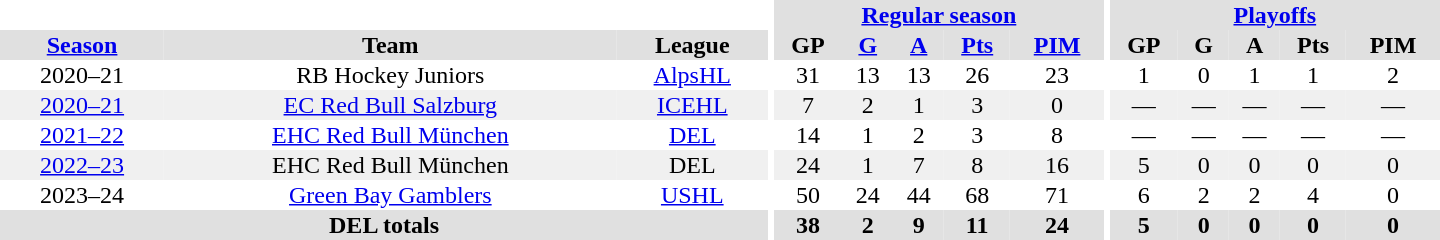<table border="0" cellpadding="1" cellspacing="0" style="text-align:center; width:60em">
<tr bgcolor="#e0e0e0">
<th colspan="3" bgcolor="#ffffff"></th>
<th rowspan="99" bgcolor="#ffffff"></th>
<th colspan="5"><a href='#'>Regular season</a></th>
<th rowspan="99" bgcolor="#ffffff"></th>
<th colspan="5"><a href='#'>Playoffs</a></th>
</tr>
<tr bgcolor="#e0e0e0">
<th><a href='#'>Season</a></th>
<th>Team</th>
<th>League</th>
<th>GP</th>
<th><a href='#'>G</a></th>
<th><a href='#'>A</a></th>
<th><a href='#'>Pts</a></th>
<th><a href='#'>PIM</a></th>
<th>GP</th>
<th>G</th>
<th>A</th>
<th>Pts</th>
<th>PIM</th>
</tr>
<tr>
<td>2020–21</td>
<td>RB Hockey Juniors</td>
<td><a href='#'>AlpsHL</a></td>
<td>31</td>
<td>13</td>
<td>13</td>
<td>26</td>
<td>23</td>
<td>1</td>
<td>0</td>
<td>1</td>
<td>1</td>
<td>2</td>
</tr>
<tr bgcolor="#f0f0f0">
<td><a href='#'>2020–21</a></td>
<td><a href='#'>EC Red Bull Salzburg</a></td>
<td><a href='#'>ICEHL</a></td>
<td>7</td>
<td>2</td>
<td>1</td>
<td>3</td>
<td>0</td>
<td>—</td>
<td>—</td>
<td>—</td>
<td>—</td>
<td>—</td>
</tr>
<tr>
<td><a href='#'>2021–22</a></td>
<td><a href='#'>EHC Red Bull München</a></td>
<td><a href='#'>DEL</a></td>
<td>14</td>
<td>1</td>
<td>2</td>
<td>3</td>
<td>8</td>
<td>—</td>
<td>—</td>
<td>—</td>
<td>—</td>
<td>—</td>
</tr>
<tr bgcolor="#f0f0f0">
<td><a href='#'>2022–23</a></td>
<td>EHC Red Bull München</td>
<td>DEL</td>
<td>24</td>
<td>1</td>
<td>7</td>
<td>8</td>
<td>16</td>
<td>5</td>
<td>0</td>
<td>0</td>
<td>0</td>
<td>0</td>
</tr>
<tr>
<td>2023–24</td>
<td><a href='#'>Green Bay Gamblers</a></td>
<td><a href='#'>USHL</a></td>
<td>50</td>
<td>24</td>
<td>44</td>
<td>68</td>
<td>71</td>
<td>6</td>
<td>2</td>
<td>2</td>
<td>4</td>
<td>0</td>
</tr>
<tr bgcolor="#e0e0e0">
<th colspan="3">DEL totals</th>
<th>38</th>
<th>2</th>
<th>9</th>
<th>11</th>
<th>24</th>
<th>5</th>
<th>0</th>
<th>0</th>
<th>0</th>
<th>0</th>
</tr>
</table>
